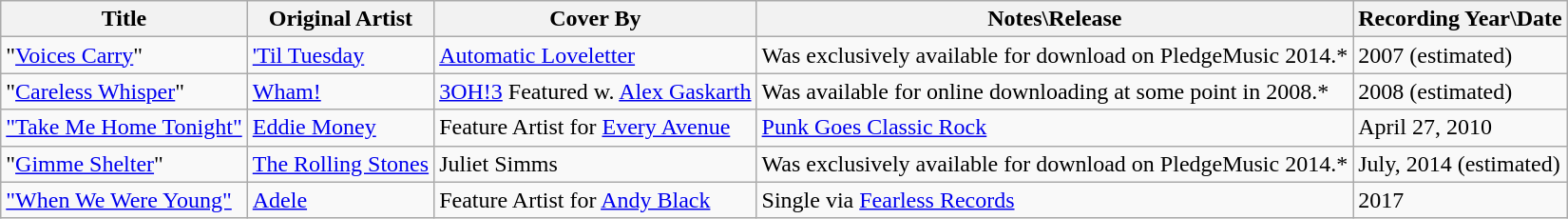<table class="wikitable">
<tr>
<th>Title</th>
<th>Original Artist</th>
<th>Cover By</th>
<th>Notes\Release</th>
<th>Recording Year\Date</th>
</tr>
<tr>
<td>"<a href='#'>Voices Carry</a>"</td>
<td><a href='#'>'Til Tuesday</a></td>
<td><a href='#'>Automatic Loveletter</a></td>
<td>Was exclusively available for download on PledgeMusic 2014.*</td>
<td>2007 (estimated)</td>
</tr>
<tr>
<td>"<a href='#'>Careless Whisper</a>"</td>
<td><a href='#'>Wham!</a></td>
<td><a href='#'>3OH!3</a> Featured w. <a href='#'>Alex Gaskarth</a></td>
<td>Was available for online downloading at some point in 2008.*</td>
<td>2008 (estimated)</td>
</tr>
<tr>
<td><a href='#'>"Take Me Home Tonight"</a></td>
<td><a href='#'>Eddie Money</a></td>
<td>Feature Artist for <a href='#'>Every Avenue</a></td>
<td><a href='#'>Punk Goes Classic Rock</a></td>
<td>April 27, 2010</td>
</tr>
<tr>
<td>"<a href='#'>Gimme Shelter</a>"</td>
<td><a href='#'>The Rolling Stones</a></td>
<td>Juliet Simms</td>
<td>Was exclusively available for download on PledgeMusic 2014.*</td>
<td>July, 2014 (estimated)</td>
</tr>
<tr>
<td><a href='#'>"When We Were Young"</a></td>
<td><a href='#'>Adele</a></td>
<td>Feature Artist for <a href='#'>Andy Black</a></td>
<td>Single via <a href='#'>Fearless Records</a></td>
<td>2017</td>
</tr>
</table>
